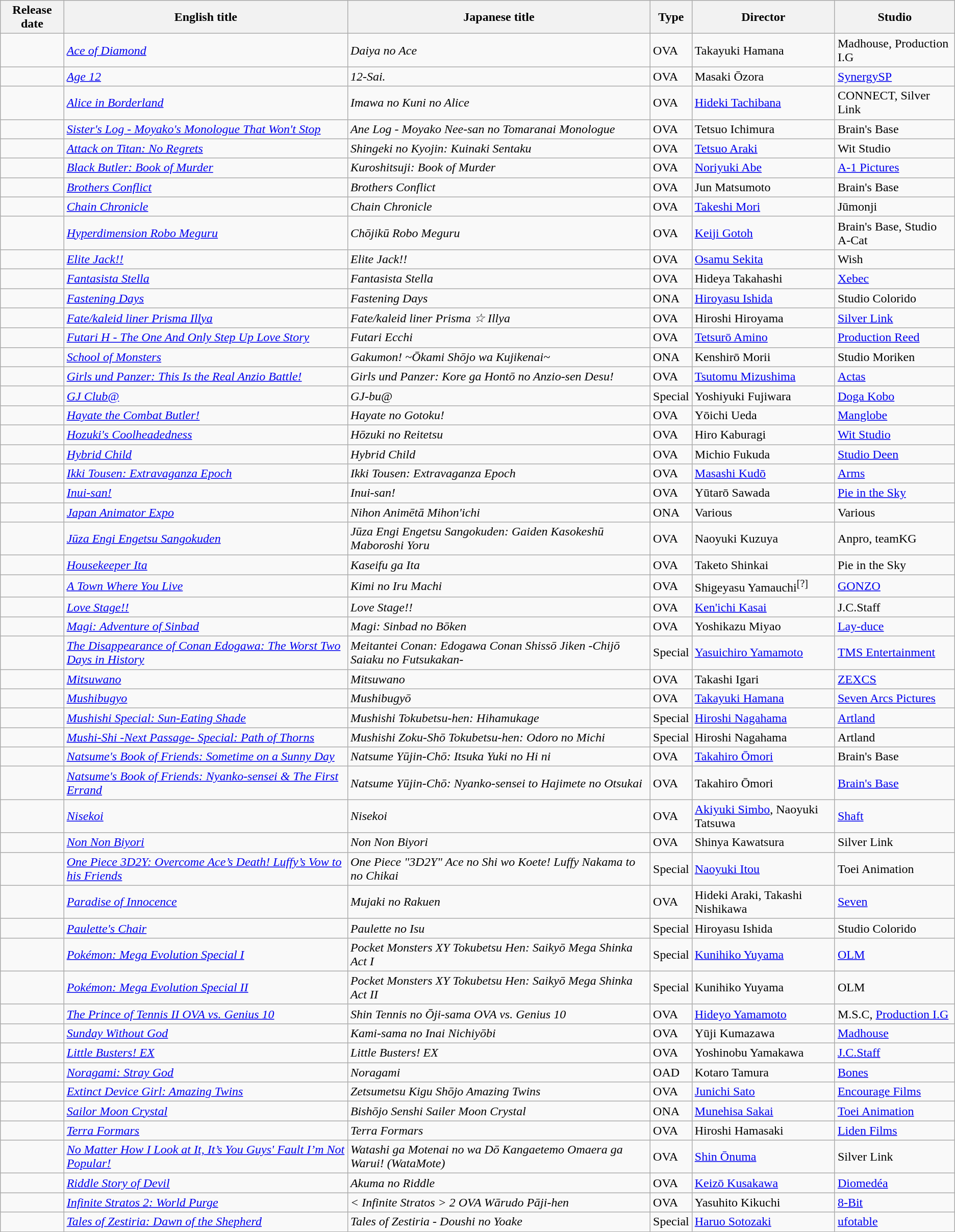<table class="wikitable sortable">
<tr>
<th>Release date</th>
<th>English title</th>
<th>Japanese title</th>
<th>Type</th>
<th>Director</th>
<th>Studio</th>
</tr>
<tr>
<td></td>
<td><em><a href='#'>Ace of Diamond</a></em></td>
<td><em>Daiya no Ace</em></td>
<td>OVA</td>
<td>Takayuki Hamana</td>
<td>Madhouse, Production I.G</td>
</tr>
<tr>
<td></td>
<td><em><a href='#'>Age 12</a></em></td>
<td><em>12-Sai.</em></td>
<td>OVA</td>
<td>Masaki Ōzora</td>
<td><a href='#'>SynergySP</a></td>
</tr>
<tr>
<td></td>
<td><em><a href='#'>Alice in Borderland</a></em></td>
<td><em>Imawa no Kuni no Alice</em></td>
<td>OVA</td>
<td><a href='#'>Hideki Tachibana</a></td>
<td>CONNECT, Silver Link</td>
</tr>
<tr>
<td></td>
<td><em><a href='#'>Sister's Log - Moyako's Monologue That Won't Stop</a></em></td>
<td><em>Ane Log - Moyako Nee-san no Tomaranai Monologue</em></td>
<td>OVA</td>
<td>Tetsuo Ichimura</td>
<td>Brain's Base</td>
</tr>
<tr>
<td></td>
<td><em><a href='#'>Attack on Titan: No Regrets</a></em></td>
<td><em>Shingeki no Kyojin: Kuinaki Sentaku</em></td>
<td>OVA</td>
<td><a href='#'>Tetsuo Araki</a></td>
<td>Wit Studio</td>
</tr>
<tr>
<td></td>
<td><em><a href='#'>Black Butler: Book of Murder</a></em></td>
<td><em>Kuroshitsuji: Book of Murder</em></td>
<td>OVA</td>
<td><a href='#'>Noriyuki Abe</a></td>
<td><a href='#'>A-1 Pictures</a></td>
</tr>
<tr>
<td></td>
<td><em><a href='#'>Brothers Conflict</a></em></td>
<td><em>Brothers Conflict</em></td>
<td>OVA</td>
<td>Jun Matsumoto</td>
<td>Brain's Base</td>
</tr>
<tr>
<td></td>
<td><em><a href='#'>Chain Chronicle</a></em></td>
<td><em>Chain Chronicle</em></td>
<td>OVA</td>
<td><a href='#'>Takeshi Mori</a></td>
<td>Jūmonji</td>
</tr>
<tr>
<td></td>
<td><em><a href='#'>Hyperdimension Robo Meguru</a></em></td>
<td><em>Chōjikū Robo Meguru</em></td>
<td>OVA</td>
<td><a href='#'>Keiji Gotoh</a></td>
<td>Brain's Base, Studio A-Cat</td>
</tr>
<tr>
<td></td>
<td><em><a href='#'>Elite Jack!!</a></em></td>
<td><em>Elite Jack!!</em></td>
<td>OVA</td>
<td><a href='#'>Osamu Sekita</a></td>
<td>Wish</td>
</tr>
<tr>
<td></td>
<td><em><a href='#'>Fantasista Stella</a></em></td>
<td><em>Fantasista Stella</em></td>
<td>OVA</td>
<td>Hideya Takahashi</td>
<td><a href='#'>Xebec</a></td>
</tr>
<tr>
<td></td>
<td><em><a href='#'>Fastening Days</a></em></td>
<td><em>Fastening Days</em></td>
<td>ONA</td>
<td><a href='#'>Hiroyasu Ishida</a></td>
<td>Studio Colorido</td>
</tr>
<tr>
<td></td>
<td><em><a href='#'>Fate/kaleid liner Prisma Illya</a></em></td>
<td><em>Fate/kaleid liner Prisma ☆ Illya</em></td>
<td>OVA</td>
<td>Hiroshi Hiroyama</td>
<td><a href='#'>Silver Link</a></td>
</tr>
<tr>
<td></td>
<td><em><a href='#'>Futari H - The One And Only Step Up Love Story</a></em></td>
<td><em>Futari Ecchi</em></td>
<td>OVA</td>
<td><a href='#'>Tetsurō Amino</a></td>
<td><a href='#'>Production Reed</a></td>
</tr>
<tr>
<td></td>
<td><em><a href='#'>School of Monsters</a></em></td>
<td><em>Gakumon! ~Ōkami Shōjo wa Kujikenai~</em></td>
<td>ONA</td>
<td>Kenshirō Morii</td>
<td>Studio Moriken</td>
</tr>
<tr>
<td></td>
<td><em><a href='#'>Girls und Panzer: This Is the Real Anzio Battle!</a></em></td>
<td><em>Girls und Panzer: Kore ga Hontō no Anzio-sen Desu!</em></td>
<td>OVA</td>
<td><a href='#'>Tsutomu Mizushima</a></td>
<td><a href='#'>Actas</a></td>
</tr>
<tr>
<td></td>
<td><em><a href='#'>GJ Club@</a></em></td>
<td><em>GJ-bu@</em></td>
<td>Special</td>
<td>Yoshiyuki Fujiwara</td>
<td><a href='#'>Doga Kobo</a></td>
</tr>
<tr>
<td></td>
<td><em><a href='#'>Hayate the Combat Butler!</a></em></td>
<td><em>Hayate no Gotoku!</em></td>
<td>OVA</td>
<td>Yōichi Ueda</td>
<td><a href='#'>Manglobe</a></td>
</tr>
<tr>
<td></td>
<td><em><a href='#'>Hozuki's Coolheadedness</a></em></td>
<td><em>Hōzuki no Reitetsu</em></td>
<td>OVA</td>
<td>Hiro Kaburagi</td>
<td><a href='#'>Wit Studio</a></td>
</tr>
<tr>
<td></td>
<td><em><a href='#'>Hybrid Child</a></em></td>
<td><em>Hybrid Child</em></td>
<td>OVA</td>
<td>Michio Fukuda</td>
<td><a href='#'>Studio Deen</a></td>
</tr>
<tr>
<td></td>
<td><em><a href='#'>Ikki Tousen: Extravaganza Epoch</a></em></td>
<td><em>Ikki Tousen: Extravaganza Epoch</em></td>
<td>OVA</td>
<td><a href='#'>Masashi Kudō</a></td>
<td><a href='#'>Arms</a></td>
</tr>
<tr>
<td></td>
<td><em><a href='#'>Inui-san!</a></em></td>
<td><em>Inui-san!</em></td>
<td>OVA</td>
<td>Yūtarō Sawada</td>
<td><a href='#'>Pie in the Sky</a></td>
</tr>
<tr>
<td></td>
<td><em><a href='#'>Japan Animator Expo</a></em></td>
<td><em>Nihon Animētā Mihon'ichi</em></td>
<td>ONA</td>
<td>Various</td>
<td>Various</td>
</tr>
<tr>
<td></td>
<td><em><a href='#'>Jūza Engi Engetsu Sangokuden</a></em></td>
<td><em>Jūza Engi Engetsu Sangokuden: Gaiden Kasokeshū Maboroshi Yoru</em></td>
<td>OVA</td>
<td>Naoyuki Kuzuya</td>
<td>Anpro, teamKG</td>
</tr>
<tr>
<td></td>
<td><em><a href='#'>Housekeeper Ita</a></em></td>
<td><em>Kaseifu ga Ita</em></td>
<td>OVA</td>
<td>Taketo Shinkai</td>
<td>Pie in the Sky</td>
</tr>
<tr>
<td></td>
<td><em><a href='#'>A Town Where You Live</a></em></td>
<td><em>Kimi no Iru Machi</em></td>
<td>OVA</td>
<td>Shigeyasu Yamauchi<sup>[?]</sup></td>
<td><a href='#'>GONZO</a></td>
</tr>
<tr>
<td></td>
<td><em><a href='#'>Love Stage!!</a></em></td>
<td><em>Love Stage!!</em></td>
<td>OVA</td>
<td><a href='#'>Ken'ichi Kasai</a></td>
<td>J.C.Staff</td>
</tr>
<tr>
<td></td>
<td><em><a href='#'>Magi: Adventure of Sinbad</a></em></td>
<td><em>Magi: Sinbad no Bōken</em></td>
<td>OVA</td>
<td>Yoshikazu Miyao</td>
<td><a href='#'>Lay-duce</a></td>
</tr>
<tr>
<td></td>
<td><em><a href='#'>The Disappearance of Conan Edogawa: The Worst Two Days in History</a></em></td>
<td><em>Meitantei Conan: Edogawa Conan Shissō Jiken -Chijō Saiaku no Futsukakan-</em></td>
<td>Special</td>
<td><a href='#'>Yasuichiro Yamamoto</a></td>
<td><a href='#'>TMS Entertainment</a></td>
</tr>
<tr>
<td></td>
<td><em><a href='#'>Mitsuwano</a></em></td>
<td><em>Mitsuwano</em></td>
<td>OVA</td>
<td>Takashi Igari</td>
<td><a href='#'>ZEXCS</a></td>
</tr>
<tr>
<td></td>
<td><em><a href='#'>Mushibugyo</a></em></td>
<td><em>Mushibugyō</em></td>
<td>OVA</td>
<td><a href='#'>Takayuki Hamana</a></td>
<td><a href='#'>Seven Arcs Pictures</a></td>
</tr>
<tr>
<td></td>
<td><em><a href='#'>Mushishi Special: Sun-Eating Shade</a></em></td>
<td><em>Mushishi Tokubetsu-hen: Hihamukage</em></td>
<td>Special</td>
<td><a href='#'>Hiroshi Nagahama</a></td>
<td><a href='#'>Artland</a></td>
</tr>
<tr>
<td></td>
<td><em><a href='#'>Mushi-Shi -Next Passage- Special: Path of Thorns</a></em></td>
<td><em>Mushishi Zoku-Shō Tokubetsu-hen: Odoro no Michi</em></td>
<td>Special</td>
<td>Hiroshi Nagahama</td>
<td>Artland</td>
</tr>
<tr>
<td></td>
<td><a href='#'><em>Natsume's Book of Friends: Sometime on a Sunny Day</em></a></td>
<td><em>Natsume Yūjin-Chō: Itsuka Yuki no Hi ni</em></td>
<td>OVA</td>
<td><a href='#'>Takahiro Ōmori</a></td>
<td>Brain's Base</td>
</tr>
<tr>
<td></td>
<td><em><a href='#'>Natsume's Book of Friends: Nyanko-sensei & The First Errand</a></em></td>
<td><em>Natsume Yūjin-Chō: Nyanko-sensei to Hajimete no Otsukai</em></td>
<td>OVA</td>
<td>Takahiro Ōmori</td>
<td><a href='#'>Brain's Base</a></td>
</tr>
<tr>
<td></td>
<td><em><a href='#'>Nisekoi</a></em></td>
<td><em>Nisekoi</em></td>
<td>OVA</td>
<td><a href='#'>Akiyuki Simbo</a>, Naoyuki Tatsuwa</td>
<td><a href='#'>Shaft</a></td>
</tr>
<tr>
<td></td>
<td><em><a href='#'>Non Non Biyori</a></em></td>
<td><em>Non Non Biyori</em></td>
<td>OVA</td>
<td>Shinya Kawatsura</td>
<td>Silver Link</td>
</tr>
<tr>
<td></td>
<td><em><a href='#'>One Piece 3D2Y: Overcome Ace’s Death! Luffy’s Vow to his Friends</a></em></td>
<td><em>One Piece "3D2Y" Ace no Shi wo Koete! Luffy Nakama to no Chikai</em></td>
<td>Special</td>
<td><a href='#'>Naoyuki Itou</a></td>
<td>Toei Animation</td>
</tr>
<tr>
<td></td>
<td><em><a href='#'>Paradise of Innocence</a></em></td>
<td><em>Mujaki no Rakuen</em></td>
<td>OVA</td>
<td>Hideki Araki, Takashi Nishikawa</td>
<td><a href='#'>Seven</a></td>
</tr>
<tr>
<td></td>
<td><em><a href='#'>Paulette's Chair</a></em></td>
<td><em>Paulette no Isu</em></td>
<td>Special</td>
<td>Hiroyasu Ishida</td>
<td>Studio Colorido</td>
</tr>
<tr>
<td></td>
<td><em><a href='#'>Pokémon: Mega Evolution Special I</a></em></td>
<td><em>Pocket Monsters XY Tokubetsu Hen: Saikyō Mega Shinka Act I</em></td>
<td>Special</td>
<td><a href='#'>Kunihiko Yuyama</a></td>
<td><a href='#'>OLM</a></td>
</tr>
<tr>
<td></td>
<td><em><a href='#'>Pokémon: Mega Evolution Special II</a></em></td>
<td><em>Pocket Monsters XY Tokubetsu Hen: Saikyō Mega Shinka Act II</em></td>
<td>Special</td>
<td>Kunihiko Yuyama</td>
<td>OLM</td>
</tr>
<tr>
<td></td>
<td><em><a href='#'>The Prince of Tennis II OVA vs. Genius 10</a></em></td>
<td><em>Shin Tennis no Ōji-sama OVA vs. Genius 10</em></td>
<td>OVA</td>
<td><a href='#'>Hideyo Yamamoto</a></td>
<td>M.S.C, <a href='#'>Production I.G</a></td>
</tr>
<tr>
<td></td>
<td><em><a href='#'>Sunday Without God</a></em></td>
<td><em>Kami-sama no Inai Nichiyōbi</em></td>
<td>OVA</td>
<td>Yūji Kumazawa</td>
<td><a href='#'>Madhouse</a></td>
</tr>
<tr>
<td></td>
<td><em><a href='#'>Little Busters! EX</a></em></td>
<td><em>Little Busters! EX</em></td>
<td>OVA</td>
<td>Yoshinobu Yamakawa</td>
<td><a href='#'>J.C.Staff</a></td>
</tr>
<tr>
<td></td>
<td><em><a href='#'>Noragami: Stray God</a></em></td>
<td><em>Noragami</em></td>
<td>OAD</td>
<td>Kotaro Tamura</td>
<td><a href='#'>Bones</a></td>
</tr>
<tr>
<td></td>
<td><a href='#'><em>Extinct Device Girl: Amazing Twins</em></a></td>
<td><em>Zetsumetsu Kigu Shōjo Amazing Twins</em></td>
<td>OVA</td>
<td><a href='#'>Junichi Sato</a></td>
<td><a href='#'>Encourage Films</a></td>
</tr>
<tr>
<td></td>
<td><em><a href='#'>Sailor Moon Crystal</a></em></td>
<td><em>Bishōjo Senshi Sailer Moon Crystal</em></td>
<td>ONA</td>
<td><a href='#'>Munehisa Sakai</a></td>
<td><a href='#'>Toei Animation</a></td>
</tr>
<tr>
<td></td>
<td><em><a href='#'>Terra Formars</a></em></td>
<td><em>Terra Formars</em></td>
<td>OVA</td>
<td>Hiroshi Hamasaki</td>
<td><a href='#'>Liden Films</a></td>
</tr>
<tr>
<td></td>
<td><em><a href='#'>No Matter How I Look at It, It’s You Guys' Fault I’m Not Popular!</a></em></td>
<td><em>Watashi ga Motenai no wa Dō Kangaetemo Omaera ga Warui! (WataMote)</em></td>
<td>OVA</td>
<td><a href='#'>Shin Ōnuma</a></td>
<td>Silver Link</td>
</tr>
<tr>
<td></td>
<td><em><a href='#'>Riddle Story of Devil</a></em></td>
<td><em>Akuma no Riddle</em></td>
<td>OVA</td>
<td><a href='#'>Keizō Kusakawa</a></td>
<td><a href='#'>Diomedéa</a></td>
</tr>
<tr>
<td></td>
<td><em><a href='#'>Infinite Stratos 2: World Purge</a></em></td>
<td><em>< Infinite Stratos > 2 OVA Wārudo Pāji-hen</em></td>
<td>OVA</td>
<td>Yasuhito Kikuchi</td>
<td><a href='#'>8-Bit</a></td>
</tr>
<tr>
<td></td>
<td><em><a href='#'>Tales of Zestiria: Dawn of the Shepherd</a></em></td>
<td><em>Tales of Zestiria - Doushi no Yoake</em></td>
<td>Special</td>
<td><a href='#'>Haruo Sotozaki</a></td>
<td><a href='#'>ufotable</a></td>
</tr>
</table>
